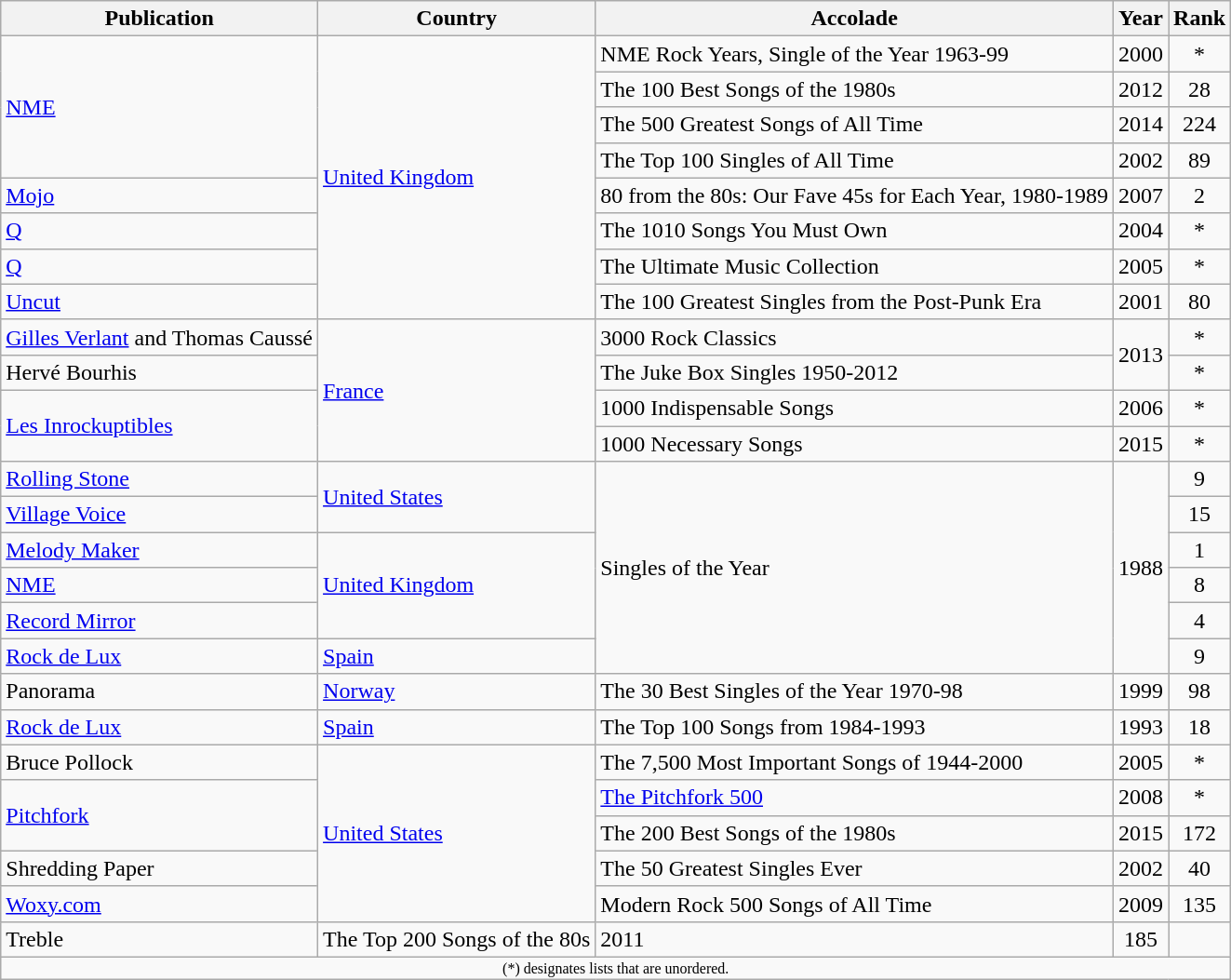<table class="wikitable">
<tr>
<th>Publication</th>
<th>Country</th>
<th>Accolade</th>
<th>Year</th>
<th>Rank</th>
</tr>
<tr>
<td rowspan="4"><a href='#'>NME</a></td>
<td rowspan="8"><a href='#'>United Kingdom</a></td>
<td>NME Rock Years, Single of the Year 1963-99</td>
<td>2000</td>
<td style="text-align:center;">*</td>
</tr>
<tr>
<td>The 100 Best Songs of the 1980s</td>
<td>2012</td>
<td style="text-align:center;">28</td>
</tr>
<tr>
<td>The 500 Greatest Songs of All Time</td>
<td>2014</td>
<td style="text-align:center;">224</td>
</tr>
<tr>
<td>The Top 100 Singles of All Time</td>
<td>2002</td>
<td style="text-align:center;">89</td>
</tr>
<tr>
<td><a href='#'>Mojo</a></td>
<td>80 from the 80s: Our Fave 45s for Each Year, 1980-1989</td>
<td>2007</td>
<td style="text-align:center;">2</td>
</tr>
<tr>
<td><a href='#'>Q</a></td>
<td>The 1010 Songs You Must Own</td>
<td>2004</td>
<td style="text-align:center;">*</td>
</tr>
<tr>
<td><a href='#'>Q</a></td>
<td>The Ultimate Music Collection</td>
<td>2005</td>
<td style="text-align:center;">*</td>
</tr>
<tr>
<td><a href='#'>Uncut</a></td>
<td>The 100 Greatest Singles from the Post-Punk Era</td>
<td>2001</td>
<td style="text-align:center;">80</td>
</tr>
<tr>
<td><a href='#'>Gilles Verlant</a> and Thomas Caussé</td>
<td rowspan="4"><a href='#'>France</a></td>
<td>3000 Rock Classics</td>
<td rowspan="2">2013</td>
<td style="text-align:center;">*</td>
</tr>
<tr>
<td>Hervé Bourhis</td>
<td>The Juke Box Singles 1950-2012</td>
<td style="text-align:center;">*</td>
</tr>
<tr>
<td rowspan="2"><a href='#'>Les Inrockuptibles</a></td>
<td>1000 Indispensable Songs</td>
<td>2006</td>
<td style="text-align:center;">*</td>
</tr>
<tr>
<td>1000 Necessary Songs</td>
<td>2015</td>
<td style="text-align:center;">*</td>
</tr>
<tr>
<td><a href='#'>Rolling Stone</a></td>
<td rowspan="2"><a href='#'>United States</a></td>
<td rowspan="6">Singles of the Year</td>
<td rowspan="6">1988</td>
<td style="text-align:center;">9</td>
</tr>
<tr>
<td><a href='#'>Village Voice</a></td>
<td style="text-align:center;">15</td>
</tr>
<tr>
<td><a href='#'>Melody Maker</a></td>
<td rowspan="3"><a href='#'>United Kingdom</a></td>
<td style="text-align:center;">1</td>
</tr>
<tr>
<td><a href='#'>NME</a></td>
<td style="text-align:center;">8</td>
</tr>
<tr>
<td><a href='#'>Record Mirror</a></td>
<td style="text-align:center;">4</td>
</tr>
<tr>
<td><a href='#'>Rock de Lux</a></td>
<td><a href='#'>Spain</a></td>
<td style="text-align:center;">9</td>
</tr>
<tr>
<td>Panorama</td>
<td><a href='#'>Norway</a></td>
<td>The 30 Best Singles of the Year 1970-98</td>
<td>1999</td>
<td style="text-align:center;">98</td>
</tr>
<tr>
<td><a href='#'>Rock de Lux</a></td>
<td><a href='#'>Spain</a></td>
<td>The Top 100 Songs from 1984-1993</td>
<td>1993</td>
<td style="text-align:center;">18</td>
</tr>
<tr>
<td>Bruce Pollock</td>
<td rowspan="5"><a href='#'>United States</a></td>
<td>The 7,500 Most Important Songs of 1944-2000</td>
<td>2005</td>
<td style="text-align:center;">*</td>
</tr>
<tr>
<td rowspan="2"><a href='#'>Pitchfork</a></td>
<td><a href='#'>The Pitchfork 500</a></td>
<td>2008</td>
<td style="text-align:center;">*</td>
</tr>
<tr>
<td>The 200 Best Songs of the 1980s</td>
<td>2015</td>
<td style="text-align:center;">172</td>
</tr>
<tr>
<td>Shredding Paper</td>
<td>The 50 Greatest Singles Ever</td>
<td>2002</td>
<td style="text-align:center;">40</td>
</tr>
<tr>
<td><a href='#'>Woxy.com</a></td>
<td>Modern Rock 500 Songs of All Time</td>
<td>2009</td>
<td style="text-align:center;">135</td>
</tr>
<tr>
<td>Treble</td>
<td>The Top 200 Songs of the 80s</td>
<td>2011</td>
<td style="text-align:center;">185</td>
</tr>
<tr>
<td colspan="7" style="text-align:center; font-size:8pt;">(*) designates lists that are unordered.</td>
</tr>
</table>
